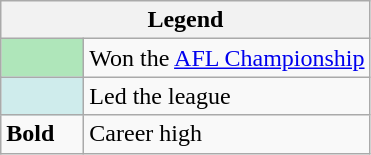<table class="wikitable mw-collapsible">
<tr>
<th colspan="2">Legend</th>
</tr>
<tr>
<td style="background:#afe6ba; width:3em;"></td>
<td>Won the <a href='#'>AFL Championship</a></td>
</tr>
<tr>
<td style="background:#cfecec; width:3em;"></td>
<td>Led the league</td>
</tr>
<tr>
<td><strong>Bold</strong></td>
<td>Career high</td>
</tr>
</table>
